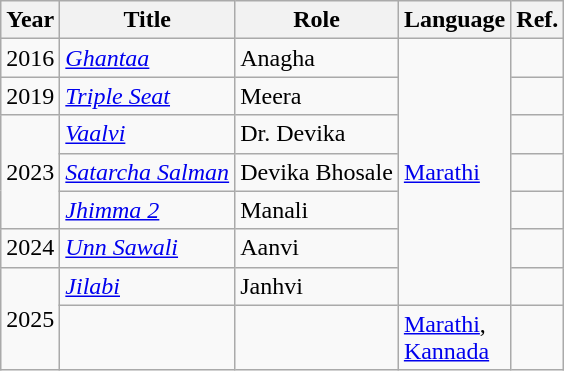<table class="wikitable sortable">
<tr>
<th>Year</th>
<th>Title</th>
<th>Role</th>
<th>Language</th>
<th>Ref.</th>
</tr>
<tr>
<td>2016</td>
<td><em><a href='#'>Ghantaa</a></em></td>
<td>Anagha</td>
<td rowspan="7"><a href='#'>Marathi</a></td>
<td></td>
</tr>
<tr>
<td>2019</td>
<td><em><a href='#'>Triple Seat</a></em></td>
<td>Meera</td>
<td></td>
</tr>
<tr>
<td rowspan="3">2023</td>
<td><em><a href='#'>Vaalvi</a></em></td>
<td>Dr. Devika</td>
<td></td>
</tr>
<tr>
<td><em><a href='#'>Satarcha Salman</a></em></td>
<td>Devika Bhosale</td>
<td></td>
</tr>
<tr>
<td><em><a href='#'>Jhimma 2</a></em></td>
<td>Manali</td>
<td></td>
</tr>
<tr>
<td>2024</td>
<td><em><a href='#'>Unn Sawali</a></em></td>
<td>Aanvi</td>
<td></td>
</tr>
<tr>
<td rowspan="2">2025</td>
<td><em><a href='#'>Jilabi</a></em></td>
<td>Janhvi</td>
<td></td>
</tr>
<tr>
<td></td>
<td></td>
<td><a href='#'>Marathi</a>,<br><a href='#'>Kannada</a></td>
<td></td>
</tr>
</table>
